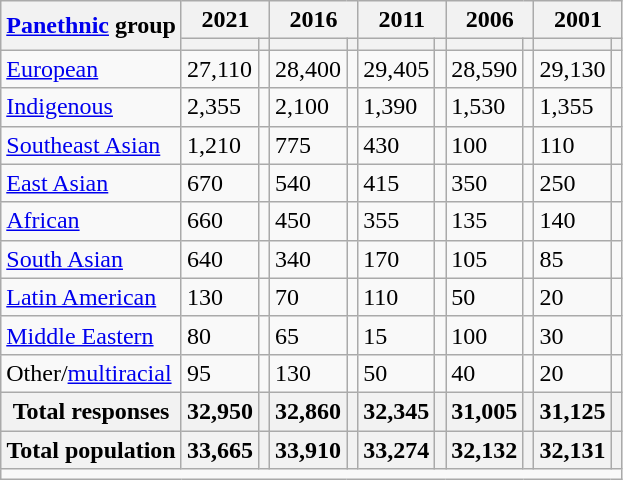<table class="wikitable collapsible sortable">
<tr>
<th rowspan="2"><a href='#'>Panethnic</a> group</th>
<th colspan="2">2021</th>
<th colspan="2">2016</th>
<th colspan="2">2011</th>
<th colspan="2">2006</th>
<th colspan="2">2001</th>
</tr>
<tr>
<th><a href='#'></a></th>
<th></th>
<th></th>
<th></th>
<th></th>
<th></th>
<th></th>
<th></th>
<th></th>
<th></th>
</tr>
<tr>
<td><a href='#'>European</a></td>
<td>27,110</td>
<td></td>
<td>28,400</td>
<td></td>
<td>29,405</td>
<td></td>
<td>28,590</td>
<td></td>
<td>29,130</td>
<td></td>
</tr>
<tr>
<td><a href='#'>Indigenous</a></td>
<td>2,355</td>
<td></td>
<td>2,100</td>
<td></td>
<td>1,390</td>
<td></td>
<td>1,530</td>
<td></td>
<td>1,355</td>
<td></td>
</tr>
<tr>
<td><a href='#'>Southeast Asian</a></td>
<td>1,210</td>
<td></td>
<td>775</td>
<td></td>
<td>430</td>
<td></td>
<td>100</td>
<td></td>
<td>110</td>
<td></td>
</tr>
<tr>
<td><a href='#'>East Asian</a></td>
<td>670</td>
<td></td>
<td>540</td>
<td></td>
<td>415</td>
<td></td>
<td>350</td>
<td></td>
<td>250</td>
<td></td>
</tr>
<tr>
<td><a href='#'>African</a></td>
<td>660</td>
<td></td>
<td>450</td>
<td></td>
<td>355</td>
<td></td>
<td>135</td>
<td></td>
<td>140</td>
<td></td>
</tr>
<tr>
<td><a href='#'>South Asian</a></td>
<td>640</td>
<td></td>
<td>340</td>
<td></td>
<td>170</td>
<td></td>
<td>105</td>
<td></td>
<td>85</td>
<td></td>
</tr>
<tr>
<td><a href='#'>Latin American</a></td>
<td>130</td>
<td></td>
<td>70</td>
<td></td>
<td>110</td>
<td></td>
<td>50</td>
<td></td>
<td>20</td>
<td></td>
</tr>
<tr>
<td><a href='#'>Middle Eastern</a></td>
<td>80</td>
<td></td>
<td>65</td>
<td></td>
<td>15</td>
<td></td>
<td>100</td>
<td></td>
<td>30</td>
<td></td>
</tr>
<tr>
<td>Other/<a href='#'>multiracial</a></td>
<td>95</td>
<td></td>
<td>130</td>
<td></td>
<td>50</td>
<td></td>
<td>40</td>
<td></td>
<td>20</td>
<td></td>
</tr>
<tr>
<th>Total responses</th>
<th>32,950</th>
<th></th>
<th>32,860</th>
<th></th>
<th>32,345</th>
<th></th>
<th>31,005</th>
<th></th>
<th>31,125</th>
<th></th>
</tr>
<tr class="sortbottom">
<th>Total population</th>
<th>33,665</th>
<th></th>
<th>33,910</th>
<th></th>
<th>33,274</th>
<th></th>
<th>32,132</th>
<th></th>
<th>32,131</th>
<th></th>
</tr>
<tr class="sortbottom">
<td colspan="11"></td>
</tr>
</table>
